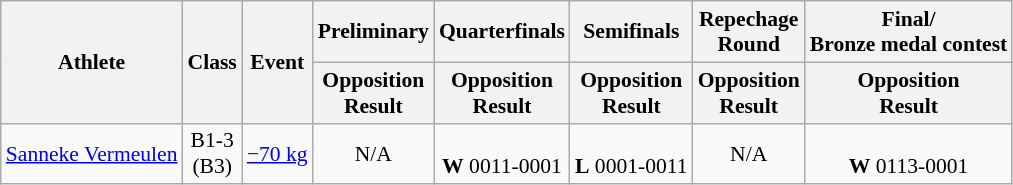<table class="wikitable" style="font-size:90%">
<tr>
<th rowspan="2">Athlete</th>
<th rowspan="2">Class</th>
<th rowspan="2">Event</th>
<th>Preliminary</th>
<th>Quarterfinals</th>
<th>Semifinals</th>
<th>Repechage <br>Round</th>
<th>Final/<br>Bronze medal contest</th>
</tr>
<tr>
<th>Opposition<br>Result</th>
<th>Opposition<br>Result</th>
<th>Opposition<br>Result</th>
<th>Opposition<br>Result</th>
<th>Opposition<br>Result</th>
</tr>
<tr>
<td><a href='#'>Sanneke Vermeulen</a></td>
<td align="center">B1-3<br>(B3)</td>
<td align="center"><a href='#'>−70 kg</a></td>
<td align="center">N/A</td>
<td align="center"><br> <strong>W</strong> 0011-0001</td>
<td align="center"><br> <strong>L</strong> 0001-0011</td>
<td align="center">N/A</td>
<td align="center"><br> <strong>W</strong> 0113-0001 </td>
</tr>
</table>
